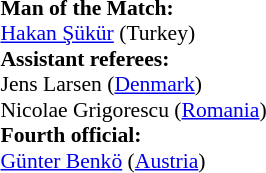<table style="width:100%; font-size:90%;">
<tr>
<td><br><strong>Man of the Match:</strong>
<br><a href='#'>Hakan Şükür</a> (Turkey)<br><strong>Assistant referees:</strong>
<br>Jens Larsen (<a href='#'>Denmark</a>)
<br>Nicolae Grigorescu (<a href='#'>Romania</a>)
<br><strong>Fourth official:</strong>
<br><a href='#'>Günter Benkö</a> (<a href='#'>Austria</a>)</td>
</tr>
</table>
